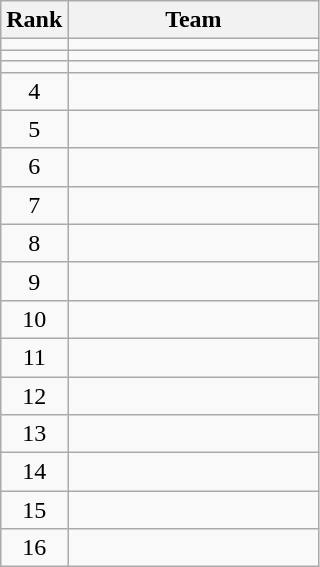<table class=wikitable style="text-align:center;">
<tr>
<th>Rank</th>
<th width=160>Team</th>
</tr>
<tr>
<td></td>
<td align=left></td>
</tr>
<tr>
<td></td>
<td align=left></td>
</tr>
<tr>
<td></td>
<td align=left></td>
</tr>
<tr>
<td>4</td>
<td align=left></td>
</tr>
<tr>
<td>5</td>
<td align=left></td>
</tr>
<tr>
<td>6</td>
<td align=left></td>
</tr>
<tr>
<td>7</td>
<td align=left></td>
</tr>
<tr>
<td>8</td>
<td align=left></td>
</tr>
<tr>
<td>9</td>
<td align=left></td>
</tr>
<tr>
<td>10</td>
<td align=left></td>
</tr>
<tr>
<td>11</td>
<td align=left></td>
</tr>
<tr>
<td>12</td>
<td align=left></td>
</tr>
<tr>
<td>13</td>
<td align=left></td>
</tr>
<tr>
<td>14</td>
<td align=left></td>
</tr>
<tr>
<td>15</td>
<td align=left></td>
</tr>
<tr>
<td>16</td>
<td align=left></td>
</tr>
</table>
